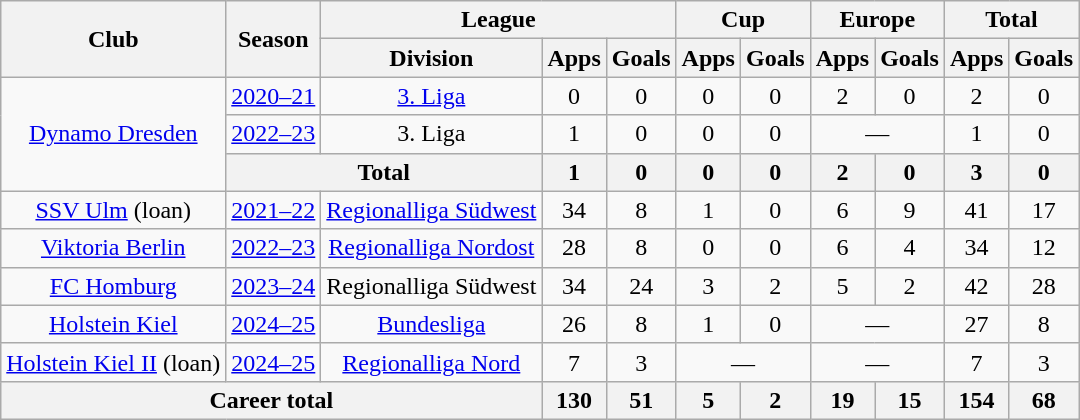<table class="wikitable" style="text-align:center">
<tr>
<th rowspan="2">Club</th>
<th rowspan="2">Season</th>
<th colspan="3">League</th>
<th colspan="2">Cup</th>
<th colspan="2">Europe</th>
<th colspan="2">Total</th>
</tr>
<tr>
<th>Division</th>
<th>Apps</th>
<th>Goals</th>
<th>Apps</th>
<th>Goals</th>
<th>Apps</th>
<th>Goals</th>
<th>Apps</th>
<th>Goals</th>
</tr>
<tr>
<td rowspan="3"><a href='#'>Dynamo Dresden</a></td>
<td><a href='#'>2020–21</a></td>
<td><a href='#'>3. Liga</a></td>
<td>0</td>
<td>0</td>
<td>0</td>
<td>0</td>
<td>2</td>
<td>0</td>
<td>2</td>
<td>0</td>
</tr>
<tr>
<td><a href='#'>2022–23</a></td>
<td>3. Liga</td>
<td>1</td>
<td>0</td>
<td>0</td>
<td>0</td>
<td colspan="2">—</td>
<td>1</td>
<td>0</td>
</tr>
<tr>
<th colspan="2">Total</th>
<th>1</th>
<th>0</th>
<th>0</th>
<th>0</th>
<th>2</th>
<th>0</th>
<th>3</th>
<th>0</th>
</tr>
<tr>
<td><a href='#'>SSV Ulm</a> (loan)</td>
<td><a href='#'>2021–22</a></td>
<td><a href='#'>Regionalliga Südwest</a></td>
<td>34</td>
<td>8</td>
<td>1</td>
<td>0</td>
<td>6</td>
<td>9</td>
<td>41</td>
<td>17</td>
</tr>
<tr>
<td><a href='#'>Viktoria Berlin</a></td>
<td><a href='#'>2022–23</a></td>
<td><a href='#'>Regionalliga Nordost</a></td>
<td>28</td>
<td>8</td>
<td>0</td>
<td>0</td>
<td>6</td>
<td>4</td>
<td>34</td>
<td>12</td>
</tr>
<tr>
<td><a href='#'>FC Homburg</a></td>
<td><a href='#'>2023–24</a></td>
<td>Regionalliga Südwest</td>
<td>34</td>
<td>24</td>
<td>3</td>
<td>2</td>
<td>5</td>
<td>2</td>
<td>42</td>
<td>28</td>
</tr>
<tr>
<td><a href='#'>Holstein Kiel</a></td>
<td><a href='#'>2024–25</a></td>
<td><a href='#'>Bundesliga</a></td>
<td>26</td>
<td>8</td>
<td>1</td>
<td>0</td>
<td colspan="2">—</td>
<td>27</td>
<td>8</td>
</tr>
<tr>
<td><a href='#'>Holstein Kiel II</a> (loan)</td>
<td><a href='#'>2024–25</a></td>
<td><a href='#'>Regionalliga Nord</a></td>
<td>7</td>
<td>3</td>
<td colspan="2">—</td>
<td colspan="2">—</td>
<td>7</td>
<td>3</td>
</tr>
<tr>
<th colspan="3">Career total</th>
<th>130</th>
<th>51</th>
<th>5</th>
<th>2</th>
<th>19</th>
<th>15</th>
<th>154</th>
<th>68</th>
</tr>
</table>
